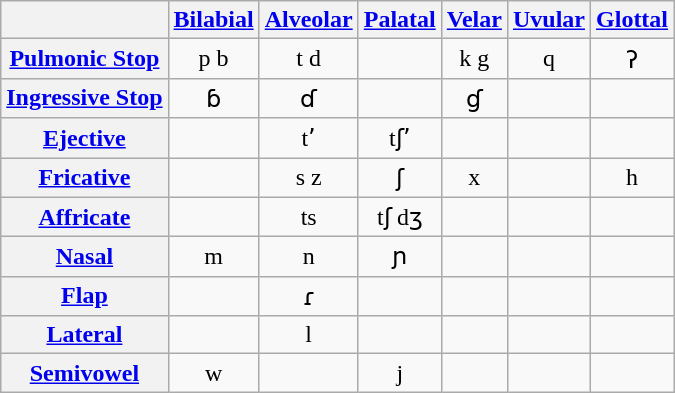<table class="wikitable" style=text-align:center;>
<tr>
<th> </th>
<th><a href='#'>Bilabial</a></th>
<th><a href='#'>Alveolar</a></th>
<th><a href='#'>Palatal</a></th>
<th><a href='#'>Velar</a></th>
<th><a href='#'>Uvular</a></th>
<th><a href='#'>Glottal</a></th>
</tr>
<tr>
<th><a href='#'>Pulmonic Stop</a></th>
<td>p b</td>
<td>t d</td>
<td> </td>
<td>k g</td>
<td>q</td>
<td>ʔ</td>
</tr>
<tr>
<th><a href='#'>Ingressive Stop</a></th>
<td>ɓ</td>
<td>ɗ</td>
<td> </td>
<td>ɠ</td>
<td> </td>
<td> </td>
</tr>
<tr>
<th><a href='#'>Ejective</a></th>
<td> </td>
<td>tʼ</td>
<td>tʃʼ</td>
<td> </td>
<td> </td>
<td> </td>
</tr>
<tr>
<th><a href='#'>Fricative</a></th>
<td> </td>
<td>s z</td>
<td>ʃ</td>
<td>x</td>
<td> </td>
<td>h</td>
</tr>
<tr>
<th><a href='#'>Affricate</a></th>
<td> </td>
<td>ts</td>
<td>tʃ dʒ</td>
<td> </td>
<td> </td>
<td> </td>
</tr>
<tr>
<th><a href='#'>Nasal</a></th>
<td>m</td>
<td>n</td>
<td>ɲ</td>
<td> </td>
<td> </td>
<td> </td>
</tr>
<tr>
<th><a href='#'>Flap</a></th>
<td> </td>
<td>ɾ</td>
<td> </td>
<td> </td>
<td> </td>
<td> </td>
</tr>
<tr>
<th><a href='#'>Lateral</a></th>
<td> </td>
<td>l</td>
<td> </td>
<td> </td>
<td> </td>
<td> </td>
</tr>
<tr>
<th><a href='#'>Semivowel</a></th>
<td>w</td>
<td> </td>
<td>j</td>
<td> </td>
<td> </td>
<td> </td>
</tr>
</table>
